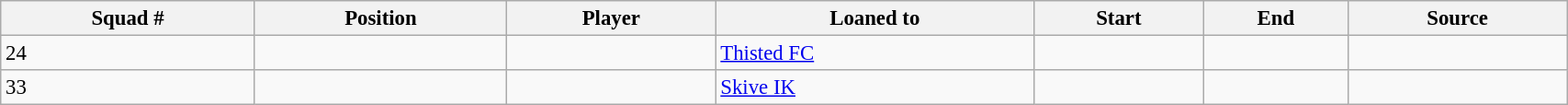<table class="wikitable sortable" style="width:90%; text-align:center; font-size:95%; text-align:left;">
<tr>
<th>Squad #</th>
<th>Position</th>
<th>Player</th>
<th>Loaned to</th>
<th>Start</th>
<th>End</th>
<th>Source</th>
</tr>
<tr>
<td>24</td>
<td></td>
<td></td>
<td> <a href='#'>Thisted FC</a></td>
<td></td>
<td></td>
<td></td>
</tr>
<tr>
<td>33</td>
<td></td>
<td></td>
<td> <a href='#'>Skive IK</a></td>
<td></td>
<td></td>
<td></td>
</tr>
</table>
